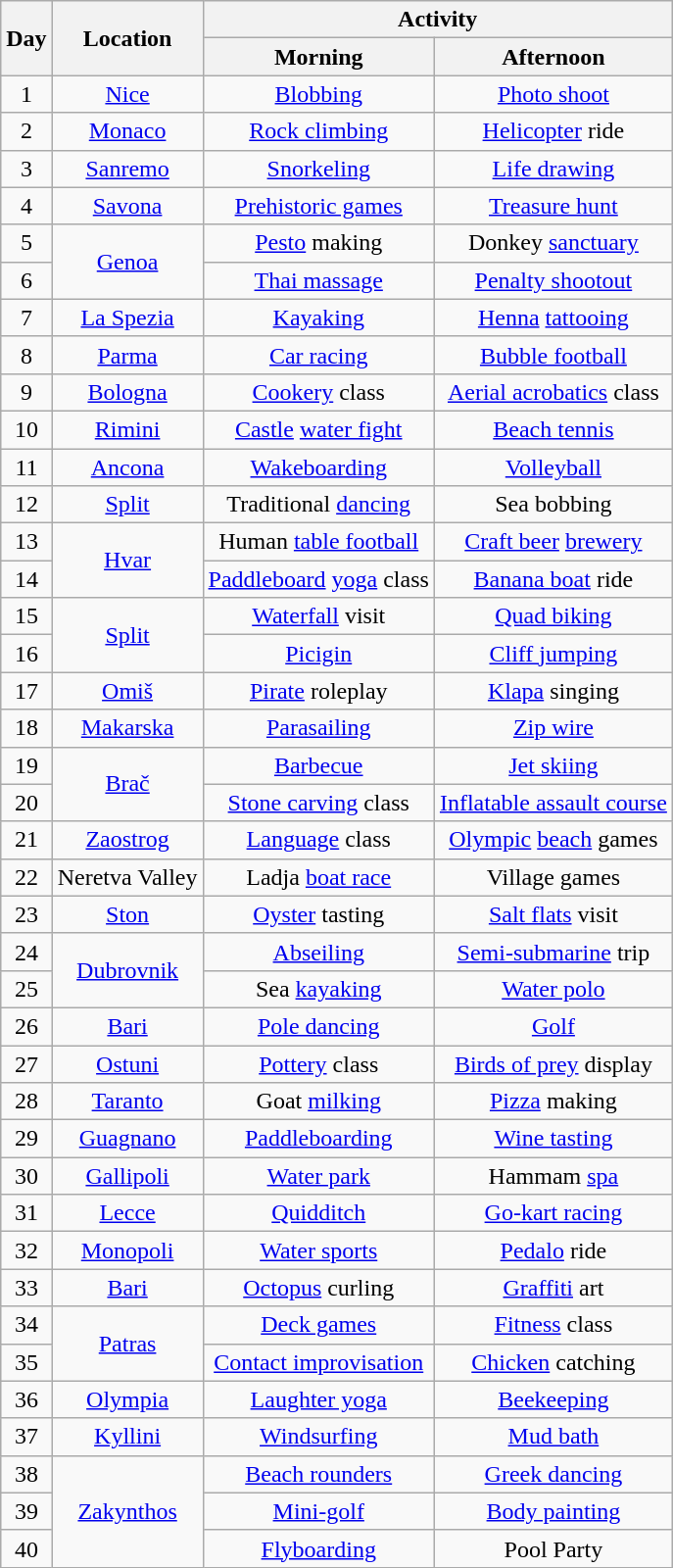<table class="wikitable" style="text-align:center;">
<tr>
<th rowspan=2>Day</th>
<th rowspan=2>Location</th>
<th colspan=2>Activity</th>
</tr>
<tr>
<th>Morning</th>
<th>Afternoon</th>
</tr>
<tr>
<td>1</td>
<td><a href='#'>Nice</a></td>
<td><a href='#'>Blobbing</a></td>
<td><a href='#'>Photo shoot</a></td>
</tr>
<tr>
<td>2</td>
<td><a href='#'>Monaco</a></td>
<td><a href='#'>Rock climbing</a></td>
<td><a href='#'>Helicopter</a> ride</td>
</tr>
<tr>
<td>3</td>
<td><a href='#'>Sanremo</a></td>
<td><a href='#'>Snorkeling</a></td>
<td><a href='#'>Life drawing</a></td>
</tr>
<tr>
<td>4</td>
<td><a href='#'>Savona</a></td>
<td><a href='#'>Prehistoric games</a></td>
<td><a href='#'>Treasure hunt</a></td>
</tr>
<tr>
<td>5</td>
<td rowspan="2"><a href='#'>Genoa</a></td>
<td><a href='#'>Pesto</a> making</td>
<td>Donkey <a href='#'>sanctuary</a></td>
</tr>
<tr>
<td>6</td>
<td><a href='#'>Thai massage</a></td>
<td><a href='#'>Penalty shootout</a></td>
</tr>
<tr>
<td>7</td>
<td><a href='#'>La Spezia</a></td>
<td><a href='#'>Kayaking</a></td>
<td><a href='#'>Henna</a> <a href='#'>tattooing</a></td>
</tr>
<tr>
<td>8</td>
<td><a href='#'>Parma</a></td>
<td><a href='#'>Car racing</a></td>
<td><a href='#'>Bubble football</a></td>
</tr>
<tr>
<td>9</td>
<td><a href='#'>Bologna</a></td>
<td><a href='#'>Cookery</a> class</td>
<td><a href='#'>Aerial acrobatics</a> class</td>
</tr>
<tr>
<td>10</td>
<td><a href='#'>Rimini</a></td>
<td><a href='#'>Castle</a> <a href='#'>water fight</a></td>
<td><a href='#'>Beach tennis</a></td>
</tr>
<tr>
<td>11</td>
<td><a href='#'>Ancona</a></td>
<td><a href='#'>Wakeboarding</a></td>
<td><a href='#'>Volleyball</a></td>
</tr>
<tr>
<td>12</td>
<td><a href='#'>Split</a></td>
<td>Traditional <a href='#'>dancing</a></td>
<td>Sea bobbing</td>
</tr>
<tr>
<td>13</td>
<td rowspan="2"><a href='#'>Hvar</a></td>
<td>Human <a href='#'>table football</a></td>
<td><a href='#'>Craft beer</a> <a href='#'>brewery</a></td>
</tr>
<tr>
<td>14</td>
<td><a href='#'>Paddleboard</a> <a href='#'>yoga</a> class</td>
<td><a href='#'>Banana boat</a> ride</td>
</tr>
<tr>
<td>15</td>
<td rowspan="2"><a href='#'>Split</a></td>
<td><a href='#'>Waterfall</a> visit</td>
<td><a href='#'>Quad biking</a></td>
</tr>
<tr>
<td>16</td>
<td><a href='#'>Picigin</a></td>
<td><a href='#'>Cliff jumping</a></td>
</tr>
<tr>
<td>17</td>
<td><a href='#'>Omiš</a></td>
<td><a href='#'>Pirate</a> roleplay</td>
<td><a href='#'>Klapa</a> singing</td>
</tr>
<tr>
<td>18</td>
<td><a href='#'>Makarska</a></td>
<td><a href='#'>Parasailing</a></td>
<td><a href='#'>Zip wire</a></td>
</tr>
<tr>
<td>19</td>
<td rowspan="2"><a href='#'>Brač</a></td>
<td><a href='#'>Barbecue</a></td>
<td><a href='#'>Jet skiing</a></td>
</tr>
<tr>
<td>20</td>
<td><a href='#'>Stone carving</a> class</td>
<td><a href='#'>Inflatable assault course</a></td>
</tr>
<tr>
<td>21</td>
<td><a href='#'>Zaostrog</a></td>
<td><a href='#'>Language</a> class</td>
<td><a href='#'>Olympic</a> <a href='#'>beach</a> games</td>
</tr>
<tr>
<td>22</td>
<td>Neretva Valley</td>
<td>Ladja <a href='#'>boat race</a></td>
<td>Village games</td>
</tr>
<tr>
<td>23</td>
<td><a href='#'>Ston</a></td>
<td><a href='#'>Oyster</a> tasting</td>
<td><a href='#'>Salt flats</a> visit</td>
</tr>
<tr>
<td>24</td>
<td rowspan="2"><a href='#'>Dubrovnik</a></td>
<td><a href='#'>Abseiling</a></td>
<td><a href='#'>Semi-submarine</a> trip</td>
</tr>
<tr>
<td>25</td>
<td>Sea <a href='#'>kayaking</a></td>
<td><a href='#'>Water polo</a></td>
</tr>
<tr>
<td>26</td>
<td><a href='#'>Bari</a></td>
<td><a href='#'>Pole dancing</a></td>
<td><a href='#'>Golf</a></td>
</tr>
<tr>
<td>27</td>
<td><a href='#'>Ostuni</a></td>
<td><a href='#'>Pottery</a> class</td>
<td><a href='#'>Birds of prey</a> display</td>
</tr>
<tr>
<td>28</td>
<td><a href='#'>Taranto</a></td>
<td>Goat <a href='#'>milking</a></td>
<td><a href='#'>Pizza</a> making</td>
</tr>
<tr>
<td>29</td>
<td><a href='#'>Guagnano</a></td>
<td><a href='#'>Paddleboarding</a></td>
<td><a href='#'>Wine tasting</a></td>
</tr>
<tr>
<td>30</td>
<td><a href='#'>Gallipoli</a></td>
<td><a href='#'>Water park</a></td>
<td>Hammam <a href='#'>spa</a></td>
</tr>
<tr>
<td>31</td>
<td><a href='#'>Lecce</a></td>
<td><a href='#'>Quidditch</a></td>
<td><a href='#'>Go-kart racing</a></td>
</tr>
<tr>
<td>32</td>
<td><a href='#'>Monopoli</a></td>
<td><a href='#'>Water sports</a></td>
<td><a href='#'>Pedalo</a> ride</td>
</tr>
<tr>
<td>33</td>
<td><a href='#'>Bari</a></td>
<td><a href='#'>Octopus</a> curling</td>
<td><a href='#'>Graffiti</a> art</td>
</tr>
<tr>
<td>34</td>
<td rowspan="2"><a href='#'>Patras</a></td>
<td><a href='#'>Deck games</a></td>
<td><a href='#'>Fitness</a> class</td>
</tr>
<tr>
<td>35</td>
<td><a href='#'>Contact improvisation</a></td>
<td><a href='#'>Chicken</a> catching</td>
</tr>
<tr>
<td>36</td>
<td><a href='#'>Olympia</a></td>
<td><a href='#'>Laughter yoga</a></td>
<td><a href='#'>Beekeeping</a></td>
</tr>
<tr>
<td>37</td>
<td><a href='#'>Kyllini</a></td>
<td><a href='#'>Windsurfing</a></td>
<td><a href='#'>Mud bath</a></td>
</tr>
<tr>
<td>38</td>
<td rowspan="3"><a href='#'>Zakynthos</a></td>
<td><a href='#'>Beach rounders</a></td>
<td><a href='#'>Greek dancing</a></td>
</tr>
<tr>
<td>39</td>
<td><a href='#'>Mini-golf</a></td>
<td><a href='#'>Body painting</a></td>
</tr>
<tr>
<td>40</td>
<td><a href='#'>Flyboarding</a></td>
<td>Pool Party</td>
</tr>
</table>
